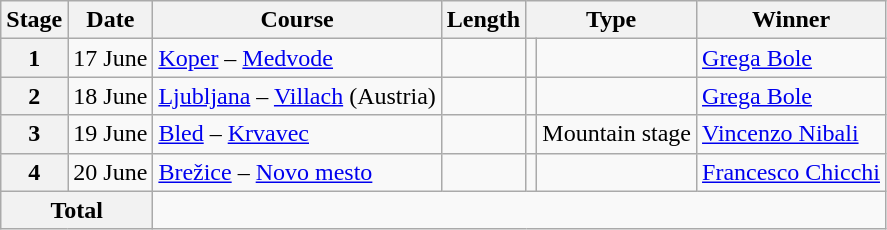<table class="wikitable">
<tr>
<th>Stage</th>
<th>Date</th>
<th>Course</th>
<th>Length</th>
<th colspan="2">Type</th>
<th>Winner</th>
</tr>
<tr>
<th style="text-align:center">1</th>
<td align=right>17 June</td>
<td><a href='#'>Koper</a> – <a href='#'>Medvode</a></td>
<td style="text-align:center;"></td>
<td></td>
<td></td>
<td> <a href='#'>Grega Bole</a></td>
</tr>
<tr>
<th style="text-align:center">2</th>
<td align=right>18 June</td>
<td><a href='#'>Ljubljana</a> – <a href='#'>Villach</a> (Austria)</td>
<td style="text-align:center;"></td>
<td></td>
<td></td>
<td> <a href='#'>Grega Bole</a></td>
</tr>
<tr>
<th style="text-align:center">3</th>
<td align=right>19 June</td>
<td><a href='#'>Bled</a> – <a href='#'>Krvavec</a></td>
<td style="text-align:center;"></td>
<td></td>
<td>Mountain stage</td>
<td> <a href='#'>Vincenzo Nibali</a></td>
</tr>
<tr>
<th style="text-align:center">4</th>
<td align=right>20 June</td>
<td><a href='#'>Brežice</a> – <a href='#'>Novo mesto</a></td>
<td style="text-align:center;"></td>
<td></td>
<td></td>
<td> <a href='#'>Francesco Chicchi</a></td>
</tr>
<tr>
<th colspan="2">Total</th>
<td colspan="5" style="text-align:center;"></td>
</tr>
</table>
